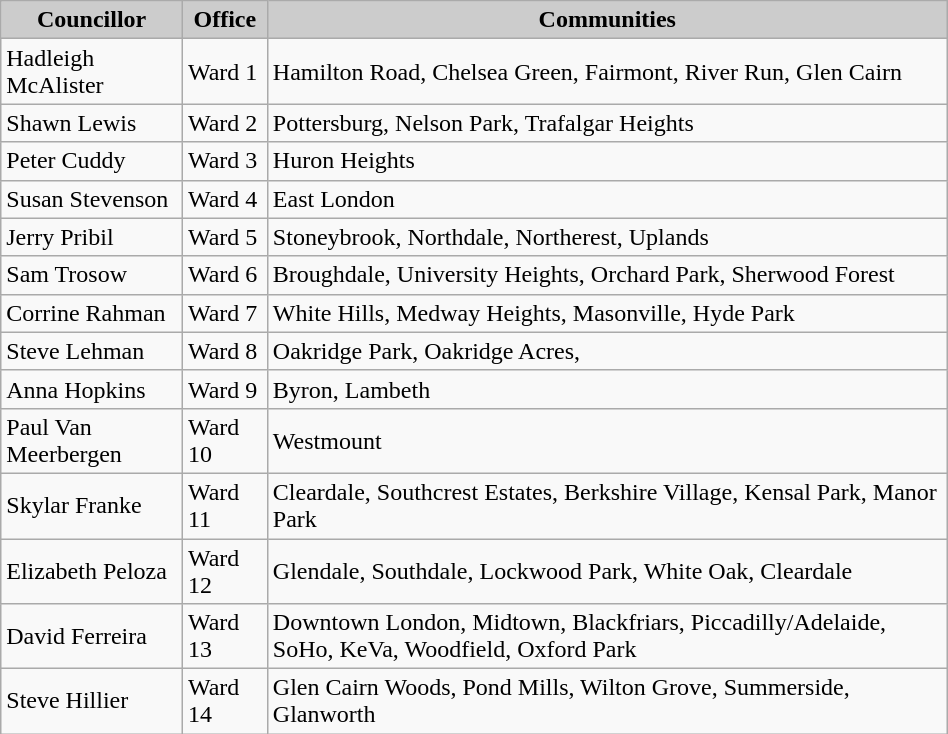<table class="wikitable" width=50%>
<tr>
<th style="background:#cccccc;"><strong>Councillor</strong></th>
<th style="background:#cccccc;"><strong>Office</strong></th>
<th style="background:#cccccc;"><strong>Communities</strong></th>
</tr>
<tr>
<td>Hadleigh McAlister</td>
<td>Ward 1</td>
<td>Hamilton Road, Chelsea Green, Fairmont, River Run, Glen Cairn</td>
</tr>
<tr>
<td>Shawn Lewis</td>
<td>Ward 2</td>
<td>Pottersburg, Nelson Park, Trafalgar Heights</td>
</tr>
<tr>
<td>Peter Cuddy</td>
<td>Ward 3</td>
<td>Huron Heights</td>
</tr>
<tr>
<td>Susan Stevenson</td>
<td>Ward 4</td>
<td>East London</td>
</tr>
<tr>
<td>Jerry Pribil</td>
<td>Ward 5</td>
<td>Stoneybrook, Northdale, Northerest, Uplands</td>
</tr>
<tr>
<td>Sam Trosow</td>
<td>Ward 6</td>
<td>Broughdale, University Heights, Orchard Park, Sherwood Forest</td>
</tr>
<tr>
<td>Corrine Rahman</td>
<td>Ward 7</td>
<td>White Hills, Medway Heights, Masonville, Hyde Park</td>
</tr>
<tr>
<td>Steve Lehman</td>
<td>Ward 8</td>
<td>Oakridge Park, Oakridge Acres,</td>
</tr>
<tr>
<td>Anna Hopkins</td>
<td>Ward 9</td>
<td>Byron, Lambeth</td>
</tr>
<tr>
<td>Paul Van Meerbergen</td>
<td>Ward 10</td>
<td>Westmount</td>
</tr>
<tr>
<td>Skylar Franke</td>
<td>Ward 11</td>
<td>Cleardale, Southcrest Estates, Berkshire Village, Kensal Park, Manor Park</td>
</tr>
<tr>
<td>Elizabeth Peloza</td>
<td>Ward 12</td>
<td>Glendale, Southdale, Lockwood Park, White Oak, Cleardale</td>
</tr>
<tr>
<td>David Ferreira</td>
<td>Ward 13</td>
<td>Downtown London, Midtown, Blackfriars, Piccadilly/Adelaide, SoHo, KeVa, Woodfield, Oxford Park</td>
</tr>
<tr>
<td>Steve Hillier</td>
<td>Ward 14</td>
<td>Glen Cairn Woods, Pond Mills, Wilton Grove, Summerside, Glanworth</td>
</tr>
</table>
